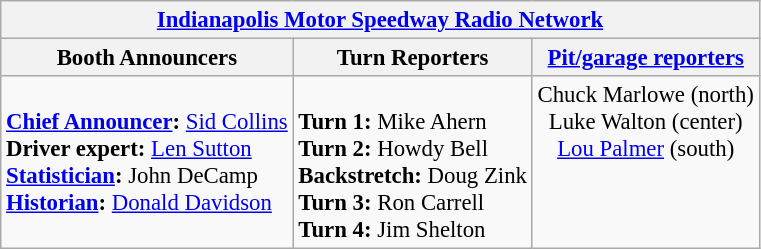<table class="wikitable" style="font-size: 95%;">
<tr>
<th colspan=3><a href='#'>Indianapolis Motor Speedway Radio Network</a></th>
</tr>
<tr>
<th>Booth Announcers</th>
<th>Turn Reporters</th>
<th><a href='#'>Pit/garage reporters</a></th>
</tr>
<tr>
<td valign="top"><br><strong><a href='#'>Chief Announcer</a>:</strong> <a href='#'>Sid Collins</a><br>
<strong>Driver expert:</strong> <a href='#'>Len Sutton</a><br>
<strong><a href='#'>Statistician</a>:</strong> John DeCamp<br>
<strong><a href='#'>Historian</a>:</strong> <a href='#'>Donald Davidson</a><br></td>
<td valign="top"><br><strong>Turn 1:</strong> Mike Ahern<br>
<strong>Turn 2:</strong> Howdy Bell<br>
<strong>Backstretch:</strong> Doug Zink<br>
<strong>Turn 3:</strong> Ron Carrell<br>
<strong>Turn 4:</strong> Jim Shelton<br></td>
<td align="center" valign="top">Chuck Marlowe (north)<br>Luke Walton (center)<br><a href='#'>Lou Palmer</a> (south)<br></td>
</tr>
</table>
